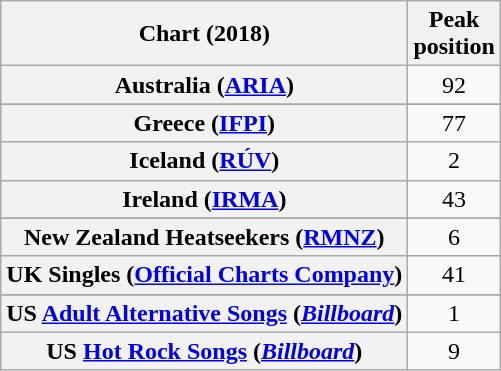<table class="wikitable sortable plainrowheaders" style="text-align:center">
<tr>
<th scope="col">Chart (2018)</th>
<th scope="col">Peak<br>position</th>
</tr>
<tr>
<th scope="row">Australia (<a href='#'>ARIA</a>)</th>
<td>92</td>
</tr>
<tr>
</tr>
<tr>
</tr>
<tr>
</tr>
<tr>
<th scope="row">Greece (<a href='#'>IFPI</a>)</th>
<td>77</td>
</tr>
<tr>
<th scope="row">Iceland (<a href='#'>RÚV</a>)</th>
<td>2</td>
</tr>
<tr>
<th scope="row">Ireland (<a href='#'>IRMA</a>)</th>
<td>43</td>
</tr>
<tr>
</tr>
<tr>
<th scope="row">New Zealand Heatseekers (<a href='#'>RMNZ</a>)</th>
<td>6</td>
</tr>
<tr>
<th scope="row">UK Singles (<a href='#'>Official Charts Company</a>)</th>
<td>41</td>
</tr>
<tr>
</tr>
<tr>
</tr>
<tr>
<th scope="row">US <a href='#'>Adult Alternative Songs</a> (<em><a href='#'>Billboard</a></em>)</th>
<td>1</td>
</tr>
<tr>
<th scope="row">US <a href='#'>Hot Rock Songs</a> (<em><a href='#'>Billboard</a></em>)</th>
<td>9</td>
</tr>
</table>
